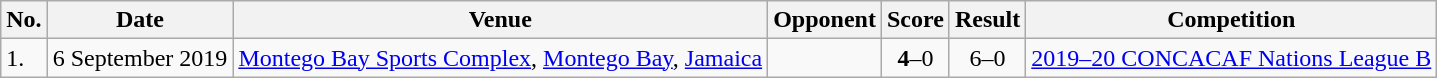<table class="wikitable">
<tr>
<th>No.</th>
<th>Date</th>
<th>Venue</th>
<th>Opponent</th>
<th>Score</th>
<th>Result</th>
<th>Competition</th>
</tr>
<tr>
<td>1.</td>
<td>6 September 2019</td>
<td><a href='#'>Montego Bay Sports Complex</a>, <a href='#'>Montego Bay</a>, <a href='#'>Jamaica</a></td>
<td></td>
<td align=center><strong>4</strong>–0</td>
<td align=center>6–0</td>
<td><a href='#'>2019–20 CONCACAF Nations League B</a></td>
</tr>
</table>
